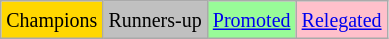<table class="wikitable">
<tr>
<td bgcolor=gold><small>Champions</small></td>
<td bgcolor=silver><small>Runners-up</small></td>
<td bgcolor=PaleGreen><small><a href='#'>Promoted</a></small></td>
<td bgcolor=Pink><small><a href='#'>Relegated</a></small></td>
</tr>
</table>
